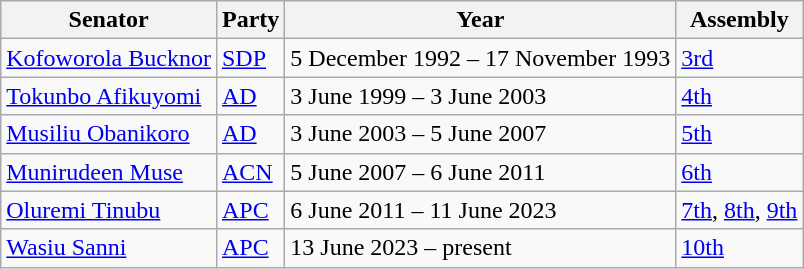<table class="wikitable">
<tr>
<th>Senator</th>
<th>Party</th>
<th>Year</th>
<th>Assembly</th>
</tr>
<tr>
<td><a href='#'>Kofoworola Bucknor</a></td>
<td><a href='#'>SDP</a></td>
<td>5 December 1992 – 17 November 1993</td>
<td><a href='#'>3rd</a></td>
</tr>
<tr>
<td><a href='#'>Tokunbo Afikuyomi</a></td>
<td><a href='#'>AD</a></td>
<td>3 June 1999 – 3 June 2003</td>
<td><a href='#'>4th</a></td>
</tr>
<tr>
<td><a href='#'>Musiliu Obanikoro</a></td>
<td><a href='#'>AD</a></td>
<td>3 June 2003 – 5 June 2007</td>
<td><a href='#'>5th</a></td>
</tr>
<tr>
<td><a href='#'>Munirudeen Muse</a></td>
<td><a href='#'>ACN</a></td>
<td>5 June 2007 – 6 June 2011</td>
<td><a href='#'>6th</a></td>
</tr>
<tr>
<td><a href='#'>Oluremi Tinubu</a></td>
<td><a href='#'>APC</a></td>
<td>6 June 2011 – 11 June 2023</td>
<td><a href='#'>7th</a>, <a href='#'>8th</a>, <a href='#'>9th</a></td>
</tr>
<tr>
<td><a href='#'>Wasiu Sanni</a></td>
<td><a href='#'>APC</a></td>
<td>13 June 2023 – present</td>
<td><a href='#'>10th</a></td>
</tr>
</table>
